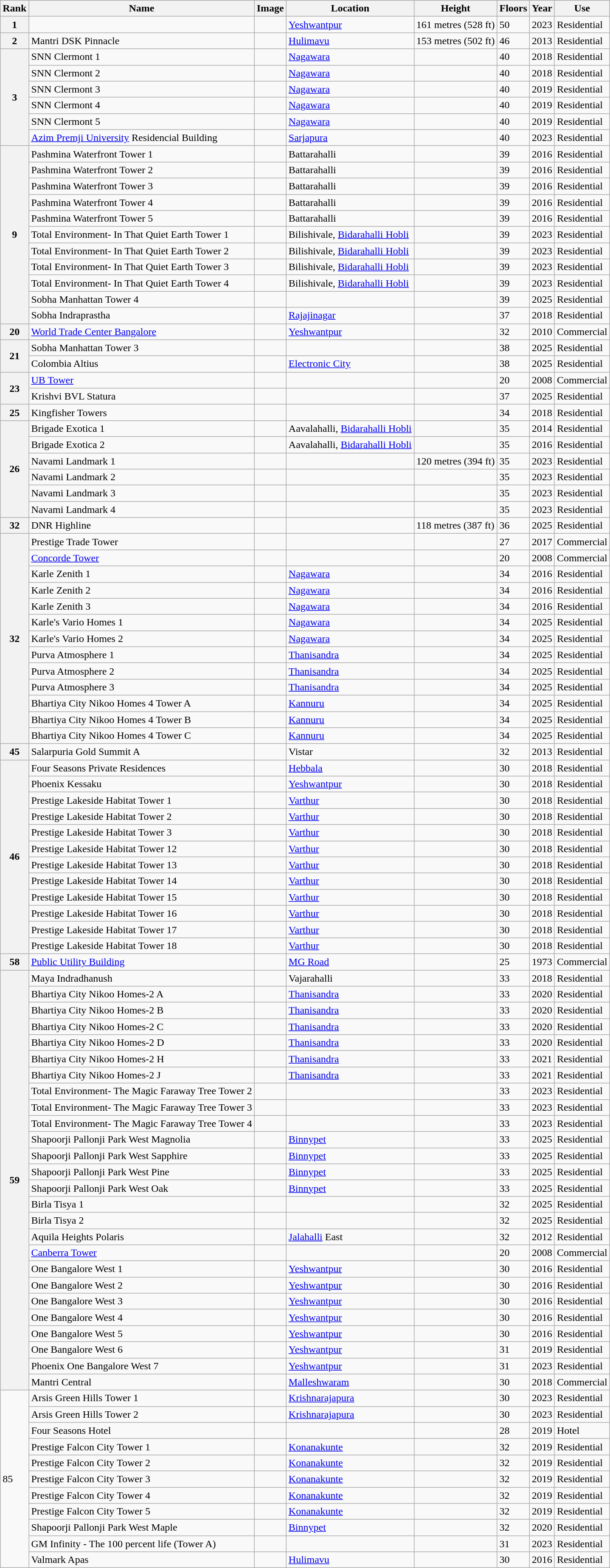<table class="wikitable sortable">
<tr style="background:#ececec;">
<th>Rank</th>
<th>Name</th>
<th>Image</th>
<th>Location</th>
<th>Height</th>
<th>Floors</th>
<th>Year</th>
<th>Use</th>
</tr>
<tr>
<th>1</th>
<td></td>
<td></td>
<td><a href='#'>Yeshwantpur</a></td>
<td>161 metres (528 ft)</td>
<td>50</td>
<td>2023</td>
<td>Residential</td>
</tr>
<tr>
<th>2</th>
<td>Mantri DSK Pinnacle</td>
<td></td>
<td><a href='#'>Hulimavu</a></td>
<td>153 metres (502 ft)</td>
<td>46</td>
<td>2013</td>
<td>Residential</td>
</tr>
<tr>
<th rowspan="6">3</th>
<td>SNN Clermont 1</td>
<td></td>
<td><a href='#'>Nagawara</a></td>
<td></td>
<td>40</td>
<td>2018</td>
<td>Residential</td>
</tr>
<tr>
<td>SNN Clermont 2</td>
<td></td>
<td><a href='#'>Nagawara</a></td>
<td></td>
<td>40</td>
<td>2018</td>
<td>Residential</td>
</tr>
<tr>
<td>SNN Clermont 3</td>
<td></td>
<td><a href='#'>Nagawara</a></td>
<td></td>
<td>40</td>
<td>2019</td>
<td>Residential</td>
</tr>
<tr>
<td>SNN Clermont 4</td>
<td></td>
<td><a href='#'>Nagawara</a></td>
<td></td>
<td>40</td>
<td>2019</td>
<td>Residential</td>
</tr>
<tr>
<td>SNN Clermont 5</td>
<td></td>
<td><a href='#'>Nagawara</a></td>
<td></td>
<td>40</td>
<td>2019</td>
<td>Residential</td>
</tr>
<tr>
<td><a href='#'>Azim Premji University</a> Residencial Building</td>
<td></td>
<td><a href='#'>Sarjapura</a></td>
<td></td>
<td>40</td>
<td>2023</td>
<td>Residential</td>
</tr>
<tr>
<th rowspan="11">9</th>
<td>Pashmina Waterfront Tower 1</td>
<td></td>
<td>Battarahalli</td>
<td></td>
<td>39</td>
<td>2016</td>
<td>Residential</td>
</tr>
<tr>
<td>Pashmina Waterfront Tower 2</td>
<td></td>
<td>Battarahalli</td>
<td></td>
<td>39</td>
<td>2016</td>
<td>Residential</td>
</tr>
<tr>
<td>Pashmina Waterfront Tower 3</td>
<td></td>
<td>Battarahalli</td>
<td></td>
<td>39</td>
<td>2016</td>
<td>Residential</td>
</tr>
<tr>
<td>Pashmina Waterfront Tower 4</td>
<td></td>
<td>Battarahalli</td>
<td></td>
<td>39</td>
<td>2016</td>
<td>Residential</td>
</tr>
<tr>
<td>Pashmina Waterfront Tower 5</td>
<td></td>
<td>Battarahalli</td>
<td></td>
<td>39</td>
<td>2016</td>
<td>Residential</td>
</tr>
<tr>
<td>Total Environment- In That Quiet Earth Tower 1</td>
<td></td>
<td>Bilishivale, <a href='#'>Bidarahalli Hobli</a></td>
<td></td>
<td>39</td>
<td>2023</td>
<td>Residential</td>
</tr>
<tr>
<td>Total Environment- In That Quiet Earth Tower 2</td>
<td></td>
<td>Bilishivale, <a href='#'>Bidarahalli Hobli</a></td>
<td></td>
<td>39</td>
<td>2023</td>
<td>Residential</td>
</tr>
<tr>
<td>Total Environment- In That Quiet Earth Tower 3</td>
<td></td>
<td>Bilishivale, <a href='#'>Bidarahalli Hobli</a></td>
<td></td>
<td>39</td>
<td>2023</td>
<td>Residential</td>
</tr>
<tr>
<td>Total Environment- In That Quiet Earth Tower 4</td>
<td></td>
<td>Bilishivale, <a href='#'>Bidarahalli Hobli</a></td>
<td></td>
<td>39</td>
<td>2023</td>
<td>Residential</td>
</tr>
<tr>
<td>Sobha Manhattan Tower 4</td>
<td></td>
<td></td>
<td></td>
<td>39</td>
<td>2025</td>
<td>Residential</td>
</tr>
<tr>
<td>Sobha Indraprastha</td>
<td></td>
<td><a href='#'>Rajajinagar</a></td>
<td></td>
<td>37</td>
<td>2018</td>
<td>Residential</td>
</tr>
<tr>
<th>20</th>
<td><a href='#'>World Trade Center Bangalore</a></td>
<td></td>
<td><a href='#'>Yeshwantpur</a></td>
<td></td>
<td>32</td>
<td>2010</td>
<td>Commercial</td>
</tr>
<tr>
<th rowspan="2">21</th>
<td>Sobha Manhattan Tower 3</td>
<td></td>
<td></td>
<td></td>
<td>38</td>
<td>2025</td>
<td>Residential</td>
</tr>
<tr>
<td>Colombia Altius</td>
<td></td>
<td><a href='#'>Electronic City</a></td>
<td></td>
<td>38</td>
<td>2025</td>
<td>Residential</td>
</tr>
<tr>
<th rowspan="2">23</th>
<td><a href='#'>UB Tower</a></td>
<td></td>
<td></td>
<td></td>
<td>20</td>
<td>2008</td>
<td>Commercial</td>
</tr>
<tr>
<td>Krishvi BVL Statura</td>
<td></td>
<td></td>
<td></td>
<td>37</td>
<td>2025</td>
<td>Residential</td>
</tr>
<tr>
<th>25</th>
<td>Kingfisher Towers</td>
<td></td>
<td></td>
<td></td>
<td>34</td>
<td>2018</td>
<td>Residential</td>
</tr>
<tr>
<th rowspan="6">26</th>
<td>Brigade Exotica 1</td>
<td></td>
<td>Aavalahalli, <a href='#'>Bidarahalli Hobli</a></td>
<td></td>
<td>35</td>
<td>2014</td>
<td>Residential</td>
</tr>
<tr>
<td>Brigade Exotica 2</td>
<td></td>
<td>Aavalahalli, <a href='#'>Bidarahalli Hobli</a></td>
<td></td>
<td>35</td>
<td>2016</td>
<td>Residential</td>
</tr>
<tr>
<td>Navami Landmark 1</td>
<td></td>
<td></td>
<td>120 metres (394 ft)</td>
<td>35</td>
<td>2023</td>
<td>Residential</td>
</tr>
<tr>
<td>Navami Landmark 2</td>
<td></td>
<td></td>
<td></td>
<td>35</td>
<td>2023</td>
<td>Residential</td>
</tr>
<tr>
<td>Navami Landmark 3</td>
<td></td>
<td></td>
<td></td>
<td>35</td>
<td>2023</td>
<td>Residential</td>
</tr>
<tr>
<td>Navami Landmark 4</td>
<td></td>
<td></td>
<td></td>
<td>35</td>
<td>2023</td>
<td>Residential</td>
</tr>
<tr>
<th>32</th>
<td>DNR Highline</td>
<td></td>
<td></td>
<td>118 metres (387 ft)</td>
<td>36</td>
<td>2025</td>
<td>Residential</td>
</tr>
<tr>
<th rowspan="13">32</th>
<td>Prestige Trade Tower</td>
<td></td>
<td></td>
<td></td>
<td>27</td>
<td>2017</td>
<td>Commercial</td>
</tr>
<tr>
<td><a href='#'>Concorde Tower</a></td>
<td></td>
<td></td>
<td></td>
<td>20</td>
<td>2008</td>
<td>Commercial</td>
</tr>
<tr>
<td>Karle Zenith 1</td>
<td></td>
<td><a href='#'>Nagawara</a></td>
<td></td>
<td>34</td>
<td>2016</td>
<td>Residential</td>
</tr>
<tr>
<td>Karle Zenith 2</td>
<td></td>
<td><a href='#'>Nagawara</a></td>
<td></td>
<td>34</td>
<td>2016</td>
<td>Residential</td>
</tr>
<tr>
<td>Karle Zenith 3</td>
<td></td>
<td><a href='#'>Nagawara</a></td>
<td></td>
<td>34</td>
<td>2016</td>
<td>Residential</td>
</tr>
<tr>
<td>Karle's Vario Homes 1</td>
<td></td>
<td><a href='#'>Nagawara</a></td>
<td></td>
<td>34</td>
<td>2025</td>
<td>Residential</td>
</tr>
<tr>
<td>Karle's Vario Homes 2</td>
<td></td>
<td><a href='#'>Nagawara</a></td>
<td></td>
<td>34</td>
<td>2025</td>
<td>Residential</td>
</tr>
<tr>
<td>Purva Atmosphere 1</td>
<td></td>
<td><a href='#'>Thanisandra</a></td>
<td></td>
<td>34</td>
<td>2025</td>
<td>Residential</td>
</tr>
<tr>
<td>Purva Atmosphere 2</td>
<td></td>
<td><a href='#'>Thanisandra</a></td>
<td></td>
<td>34</td>
<td>2025</td>
<td>Residential</td>
</tr>
<tr>
<td>Purva Atmosphere 3</td>
<td></td>
<td><a href='#'>Thanisandra</a></td>
<td></td>
<td>34</td>
<td>2025</td>
<td>Residential</td>
</tr>
<tr>
<td>Bhartiya City Nikoo Homes 4 Tower A</td>
<td></td>
<td><a href='#'>Kannuru</a></td>
<td></td>
<td>34</td>
<td>2025</td>
<td>Residential</td>
</tr>
<tr>
<td>Bhartiya City Nikoo Homes 4 Tower B</td>
<td></td>
<td><a href='#'>Kannuru</a></td>
<td></td>
<td>34</td>
<td>2025</td>
<td>Residential</td>
</tr>
<tr>
<td>Bhartiya City Nikoo Homes 4 Tower C</td>
<td></td>
<td><a href='#'>Kannuru</a></td>
<td></td>
<td>34</td>
<td>2025</td>
<td>Residential</td>
</tr>
<tr>
<th>45</th>
<td>Salarpuria Gold Summit A</td>
<td></td>
<td>Vistar</td>
<td></td>
<td>32</td>
<td>2013</td>
<td>Residential</td>
</tr>
<tr>
<th rowspan="12">46</th>
<td>Four Seasons Private Residences</td>
<td></td>
<td><a href='#'>Hebbala</a></td>
<td></td>
<td>30</td>
<td>2018</td>
<td>Residential</td>
</tr>
<tr>
<td>Phoenix Kessaku</td>
<td></td>
<td><a href='#'>Yeshwantpur</a></td>
<td></td>
<td>30</td>
<td>2018</td>
<td>Residential</td>
</tr>
<tr>
<td>Prestige Lakeside Habitat Tower 1</td>
<td></td>
<td><a href='#'>Varthur</a></td>
<td></td>
<td>30</td>
<td>2018</td>
<td>Residential</td>
</tr>
<tr>
<td>Prestige Lakeside Habitat Tower 2</td>
<td></td>
<td><a href='#'>Varthur</a></td>
<td></td>
<td>30</td>
<td>2018</td>
<td>Residential</td>
</tr>
<tr>
<td>Prestige Lakeside Habitat Tower 3</td>
<td></td>
<td><a href='#'>Varthur</a></td>
<td></td>
<td>30</td>
<td>2018</td>
<td>Residential</td>
</tr>
<tr>
<td>Prestige Lakeside Habitat Tower 12</td>
<td><br></td>
<td><a href='#'>Varthur</a></td>
<td></td>
<td>30</td>
<td>2018</td>
<td>Residential</td>
</tr>
<tr>
<td>Prestige Lakeside Habitat Tower 13</td>
<td></td>
<td><a href='#'>Varthur</a></td>
<td></td>
<td>30</td>
<td>2018</td>
<td>Residential</td>
</tr>
<tr>
<td>Prestige Lakeside Habitat Tower 14</td>
<td></td>
<td><a href='#'>Varthur</a></td>
<td></td>
<td>30</td>
<td>2018</td>
<td>Residential</td>
</tr>
<tr>
<td>Prestige Lakeside Habitat Tower 15</td>
<td></td>
<td><a href='#'>Varthur</a></td>
<td></td>
<td>30</td>
<td>2018</td>
<td>Residential</td>
</tr>
<tr>
<td>Prestige Lakeside Habitat Tower 16</td>
<td></td>
<td><a href='#'>Varthur</a></td>
<td></td>
<td>30</td>
<td>2018</td>
<td>Residential</td>
</tr>
<tr>
<td>Prestige Lakeside Habitat Tower 17</td>
<td></td>
<td><a href='#'>Varthur</a></td>
<td></td>
<td>30</td>
<td>2018</td>
<td>Residential</td>
</tr>
<tr>
<td>Prestige Lakeside Habitat Tower 18</td>
<td></td>
<td><a href='#'>Varthur</a></td>
<td></td>
<td>30</td>
<td>2018</td>
<td>Residential</td>
</tr>
<tr>
<th>58</th>
<td><a href='#'>Public Utility Building</a></td>
<td></td>
<td><a href='#'>MG Road</a></td>
<td></td>
<td>25</td>
<td>1973</td>
<td>Commercial</td>
</tr>
<tr>
<th rowspan="26">59</th>
<td>Maya Indradhanush</td>
<td></td>
<td>Vajarahalli</td>
<td></td>
<td>33</td>
<td>2018</td>
<td>Residential</td>
</tr>
<tr>
<td>Bhartiya City Nikoo Homes-2 A</td>
<td></td>
<td><a href='#'>Thanisandra</a></td>
<td></td>
<td>33</td>
<td>2020</td>
<td>Residential</td>
</tr>
<tr>
<td>Bhartiya City Nikoo Homes-2 B</td>
<td></td>
<td><a href='#'>Thanisandra</a></td>
<td></td>
<td>33</td>
<td>2020</td>
<td>Residential</td>
</tr>
<tr>
<td>Bhartiya City Nikoo Homes-2 C</td>
<td></td>
<td><a href='#'>Thanisandra</a></td>
<td></td>
<td>33</td>
<td>2020</td>
<td>Residential</td>
</tr>
<tr>
<td>Bhartiya City Nikoo Homes-2 D</td>
<td></td>
<td><a href='#'>Thanisandra</a></td>
<td></td>
<td>33</td>
<td>2020</td>
<td>Residential</td>
</tr>
<tr>
<td>Bhartiya City Nikoo Homes-2 H</td>
<td></td>
<td><a href='#'>Thanisandra</a></td>
<td></td>
<td>33</td>
<td>2021</td>
<td>Residential</td>
</tr>
<tr>
<td>Bhartiya City Nikoo Homes-2 J</td>
<td></td>
<td><a href='#'>Thanisandra</a></td>
<td></td>
<td>33</td>
<td>2021</td>
<td>Residential</td>
</tr>
<tr>
<td>Total Environment- The Magic Faraway Tree Tower 2</td>
<td></td>
<td></td>
<td></td>
<td>33</td>
<td>2023</td>
<td>Residential</td>
</tr>
<tr>
<td>Total Environment- The Magic Faraway Tree Tower 3</td>
<td></td>
<td></td>
<td></td>
<td>33</td>
<td>2023</td>
<td>Residential</td>
</tr>
<tr>
<td>Total Environment- The Magic Faraway Tree Tower 4</td>
<td></td>
<td></td>
<td></td>
<td>33</td>
<td>2023</td>
<td>Residential</td>
</tr>
<tr>
<td>Shapoorji Pallonji Park West Magnolia</td>
<td></td>
<td><a href='#'>Binnypet</a></td>
<td></td>
<td>33</td>
<td>2025</td>
<td>Residential</td>
</tr>
<tr>
<td>Shapoorji Pallonji Park West Sapphire</td>
<td></td>
<td><a href='#'>Binnypet</a></td>
<td></td>
<td>33</td>
<td>2025</td>
<td>Residential</td>
</tr>
<tr>
<td>Shapoorji Pallonji Park West Pine</td>
<td></td>
<td><a href='#'>Binnypet</a></td>
<td></td>
<td>33</td>
<td>2025</td>
<td>Residential</td>
</tr>
<tr>
<td>Shapoorji Pallonji Park West Oak</td>
<td></td>
<td><a href='#'>Binnypet</a></td>
<td></td>
<td>33</td>
<td>2025</td>
<td>Residential</td>
</tr>
<tr>
<td>Birla Tisya 1</td>
<td></td>
<td></td>
<td></td>
<td>32</td>
<td>2025</td>
<td>Residential</td>
</tr>
<tr>
<td>Birla Tisya 2</td>
<td></td>
<td></td>
<td></td>
<td>32</td>
<td>2025</td>
<td>Residential</td>
</tr>
<tr>
<td>Aquila Heights Polaris</td>
<td></td>
<td><a href='#'>Jalahalli</a> East</td>
<td></td>
<td>32</td>
<td>2012</td>
<td>Residential</td>
</tr>
<tr>
<td><a href='#'>Canberra Tower</a></td>
<td></td>
<td></td>
<td></td>
<td>20</td>
<td>2008</td>
<td>Commercial</td>
</tr>
<tr>
<td>One Bangalore West 1</td>
<td></td>
<td><a href='#'>Yeshwantpur</a></td>
<td></td>
<td>30</td>
<td>2016</td>
<td>Residential</td>
</tr>
<tr>
<td>One Bangalore West 2</td>
<td></td>
<td><a href='#'>Yeshwantpur</a></td>
<td></td>
<td>30</td>
<td>2016</td>
<td>Residential</td>
</tr>
<tr>
<td>One Bangalore West 3</td>
<td></td>
<td><a href='#'>Yeshwantpur</a></td>
<td></td>
<td>30</td>
<td>2016</td>
<td>Residential</td>
</tr>
<tr>
<td>One Bangalore West  4</td>
<td></td>
<td><a href='#'>Yeshwantpur</a></td>
<td></td>
<td>30</td>
<td>2016</td>
<td>Residential</td>
</tr>
<tr>
<td>One Bangalore West 5</td>
<td></td>
<td><a href='#'>Yeshwantpur</a></td>
<td></td>
<td>30</td>
<td>2016</td>
<td>Residential</td>
</tr>
<tr>
<td>One Bangalore West 6</td>
<td></td>
<td><a href='#'>Yeshwantpur</a></td>
<td></td>
<td>31</td>
<td>2019</td>
<td>Residential</td>
</tr>
<tr>
<td>Phoenix One Bangalore West 7</td>
<td></td>
<td><a href='#'>Yeshwantpur</a></td>
<td></td>
<td>31</td>
<td>2023</td>
<td>Residential</td>
</tr>
<tr>
<td>Mantri Central</td>
<td></td>
<td><a href='#'>Malleshwaram</a></td>
<td></td>
<td>30</td>
<td>2018</td>
<td>Commercial</td>
</tr>
<tr>
<td rowspan="11">85</td>
<td>Arsis Green Hills Tower 1</td>
<td></td>
<td><a href='#'>Krishnarajapura</a></td>
<td></td>
<td>30</td>
<td>2023</td>
<td>Residential</td>
</tr>
<tr>
<td>Arsis Green Hills Tower 2</td>
<td></td>
<td><a href='#'>Krishnarajapura</a></td>
<td></td>
<td>30</td>
<td>2023</td>
<td>Residential</td>
</tr>
<tr>
<td>Four Seasons Hotel</td>
<td></td>
<td></td>
<td></td>
<td>28</td>
<td>2019</td>
<td>Hotel</td>
</tr>
<tr>
<td>Prestige Falcon City Tower 1</td>
<td></td>
<td><a href='#'>Konanakunte</a></td>
<td></td>
<td>32</td>
<td>2019</td>
<td>Residential</td>
</tr>
<tr>
<td>Prestige Falcon City Tower 2</td>
<td></td>
<td><a href='#'>Konanakunte</a></td>
<td></td>
<td>32</td>
<td>2019</td>
<td>Residential</td>
</tr>
<tr>
<td>Prestige Falcon City Tower 3</td>
<td></td>
<td><a href='#'>Konanakunte</a></td>
<td></td>
<td>32</td>
<td>2019</td>
<td>Residential</td>
</tr>
<tr>
<td>Prestige Falcon City Tower 4</td>
<td></td>
<td><a href='#'>Konanakunte</a></td>
<td></td>
<td>32</td>
<td>2019</td>
<td>Residential</td>
</tr>
<tr>
<td>Prestige Falcon City Tower 5</td>
<td></td>
<td><a href='#'>Konanakunte</a></td>
<td></td>
<td>32</td>
<td>2019</td>
<td>Residential</td>
</tr>
<tr>
<td>Shapoorji Pallonji Park West Maple</td>
<td></td>
<td><a href='#'>Binnypet</a></td>
<td></td>
<td>32</td>
<td>2020</td>
<td>Residential</td>
</tr>
<tr>
<td>GM Infinity - The 100 percent life (Tower A)</td>
<td></td>
<td></td>
<td></td>
<td>31</td>
<td>2023</td>
<td>Residential</td>
</tr>
<tr>
<td>Valmark Apas</td>
<td></td>
<td><a href='#'>Hulimavu</a></td>
<td></td>
<td>30</td>
<td>2016</td>
<td>Residential</td>
</tr>
</table>
